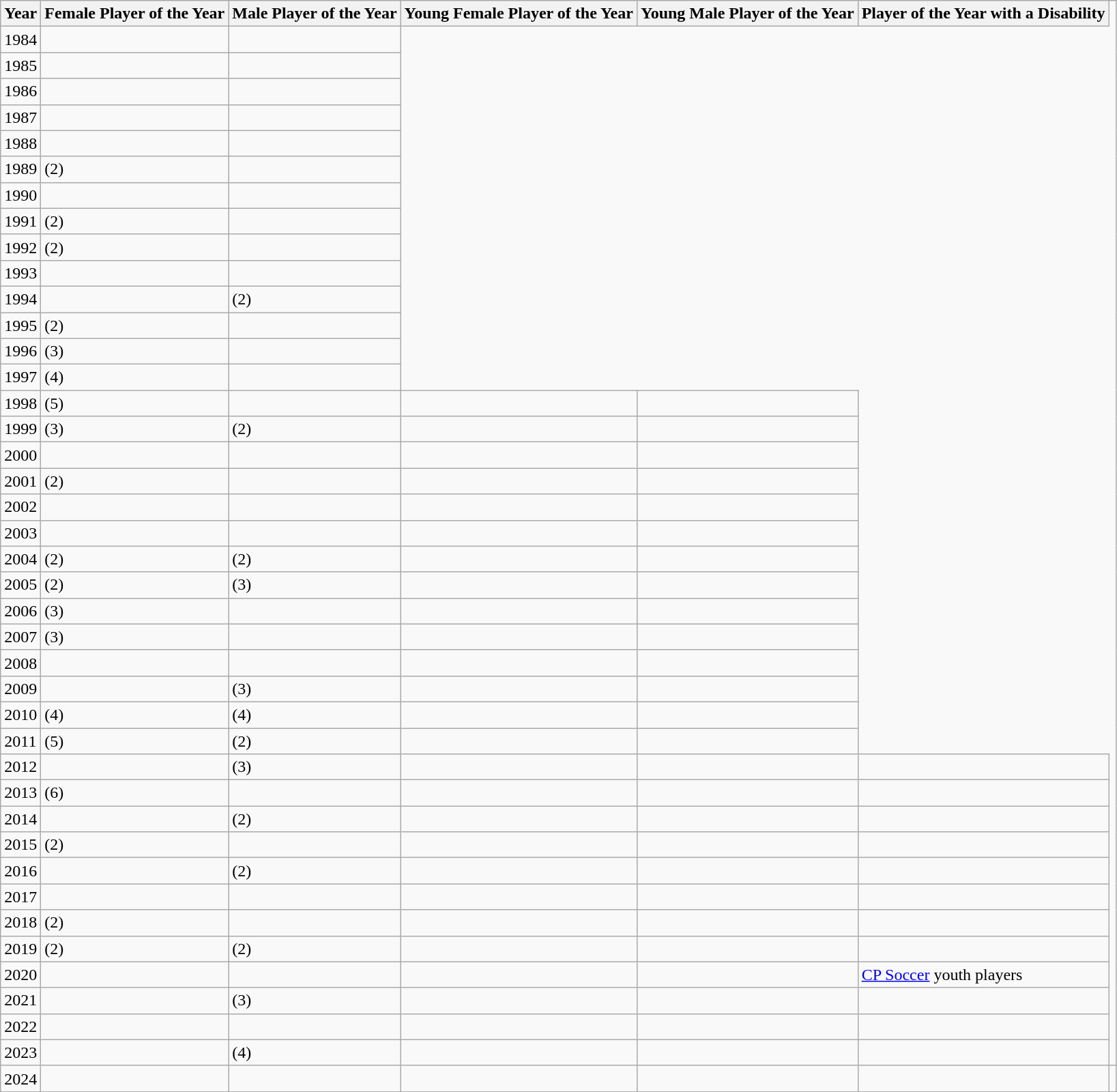<table class="wikitable sortable">
<tr>
<th>Year</th>
<th>Female Player of the Year</th>
<th>Male Player of the Year</th>
<th>Young Female Player of the Year</th>
<th>Young Male Player of the Year</th>
<th>Player of the Year with a Disability</th>
</tr>
<tr>
<td>1984</td>
<td></td>
<td></td>
</tr>
<tr>
<td>1985</td>
<td></td>
<td></td>
</tr>
<tr>
<td>1986</td>
<td></td>
<td></td>
</tr>
<tr>
<td>1987</td>
<td></td>
<td></td>
</tr>
<tr>
<td>1988</td>
<td></td>
<td></td>
</tr>
<tr>
<td>1989</td>
<td> (2)</td>
<td></td>
</tr>
<tr>
<td>1990</td>
<td></td>
<td></td>
</tr>
<tr>
<td>1991</td>
<td> (2)</td>
<td></td>
</tr>
<tr>
<td>1992</td>
<td> (2)</td>
<td></td>
</tr>
<tr>
<td>1993</td>
<td></td>
<td></td>
</tr>
<tr>
<td>1994</td>
<td></td>
<td> (2)</td>
</tr>
<tr>
<td>1995</td>
<td> (2)</td>
<td></td>
</tr>
<tr>
<td>1996</td>
<td> (3)</td>
<td></td>
</tr>
<tr>
<td>1997</td>
<td> (4)</td>
<td></td>
</tr>
<tr>
<td>1998</td>
<td> (5)</td>
<td></td>
<td></td>
<td></td>
</tr>
<tr>
<td>1999</td>
<td> (3)</td>
<td> (2)</td>
<td></td>
<td></td>
</tr>
<tr>
<td>2000</td>
<td></td>
<td></td>
<td></td>
<td></td>
</tr>
<tr>
<td>2001</td>
<td> (2)</td>
<td></td>
<td></td>
<td></td>
</tr>
<tr>
<td>2002</td>
<td></td>
<td></td>
<td></td>
<td></td>
</tr>
<tr>
<td>2003</td>
<td></td>
<td></td>
<td></td>
<td></td>
</tr>
<tr>
<td>2004</td>
<td> (2)</td>
<td> (2)</td>
<td></td>
<td></td>
</tr>
<tr>
<td>2005</td>
<td> (2)</td>
<td> (3)</td>
<td></td>
<td></td>
</tr>
<tr>
<td>2006</td>
<td> (3)</td>
<td></td>
<td></td>
<td></td>
</tr>
<tr>
<td>2007</td>
<td> (3)</td>
<td></td>
<td></td>
<td></td>
</tr>
<tr>
<td>2008</td>
<td></td>
<td></td>
<td></td>
<td></td>
</tr>
<tr>
<td>2009</td>
<td></td>
<td> (3)</td>
<td></td>
<td></td>
</tr>
<tr>
<td>2010</td>
<td> (4)</td>
<td> (4)</td>
<td></td>
<td></td>
</tr>
<tr>
<td>2011</td>
<td> (5)</td>
<td> (2)</td>
<td></td>
<td></td>
</tr>
<tr>
<td>2012</td>
<td></td>
<td> (3)</td>
<td></td>
<td></td>
<td></td>
</tr>
<tr>
<td>2013</td>
<td> (6)</td>
<td></td>
<td></td>
<td></td>
<td></td>
</tr>
<tr>
<td>2014</td>
<td></td>
<td> (2)</td>
<td></td>
<td></td>
<td></td>
</tr>
<tr>
<td>2015</td>
<td> (2)</td>
<td></td>
<td></td>
<td></td>
<td></td>
</tr>
<tr>
<td>2016</td>
<td></td>
<td> (2)</td>
<td></td>
<td></td>
<td></td>
</tr>
<tr>
<td>2017</td>
<td></td>
<td></td>
<td></td>
<td></td>
<td></td>
</tr>
<tr>
<td>2018</td>
<td> (2)</td>
<td></td>
<td></td>
<td></td>
<td></td>
</tr>
<tr>
<td>2019</td>
<td> (2)</td>
<td> (2)</td>
<td></td>
<td></td>
<td></td>
</tr>
<tr>
<td>2020</td>
<td></td>
<td></td>
<td></td>
<td></td>
<td><a href='#'>CP Soccer</a> youth players</td>
</tr>
<tr>
<td>2021</td>
<td></td>
<td> (3)</td>
<td></td>
<td></td>
<td></td>
</tr>
<tr>
<td>2022</td>
<td></td>
<td></td>
<td></td>
<td></td>
<td></td>
</tr>
<tr>
<td>2023</td>
<td></td>
<td> (4)</td>
<td></td>
<td></td>
<td></td>
</tr>
<tr>
<td>2024</td>
<td></td>
<td></td>
<td></td>
<td></td>
<td></td>
<td></td>
</tr>
<tr>
</tr>
</table>
